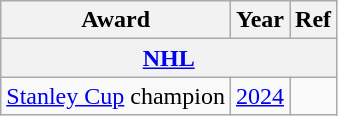<table class="wikitable">
<tr>
<th>Award</th>
<th>Year</th>
<th>Ref</th>
</tr>
<tr>
<th colspan="4"><a href='#'>NHL</a></th>
</tr>
<tr>
<td><a href='#'>Stanley Cup</a> champion</td>
<td><a href='#'>2024</a></td>
<td></td>
</tr>
</table>
